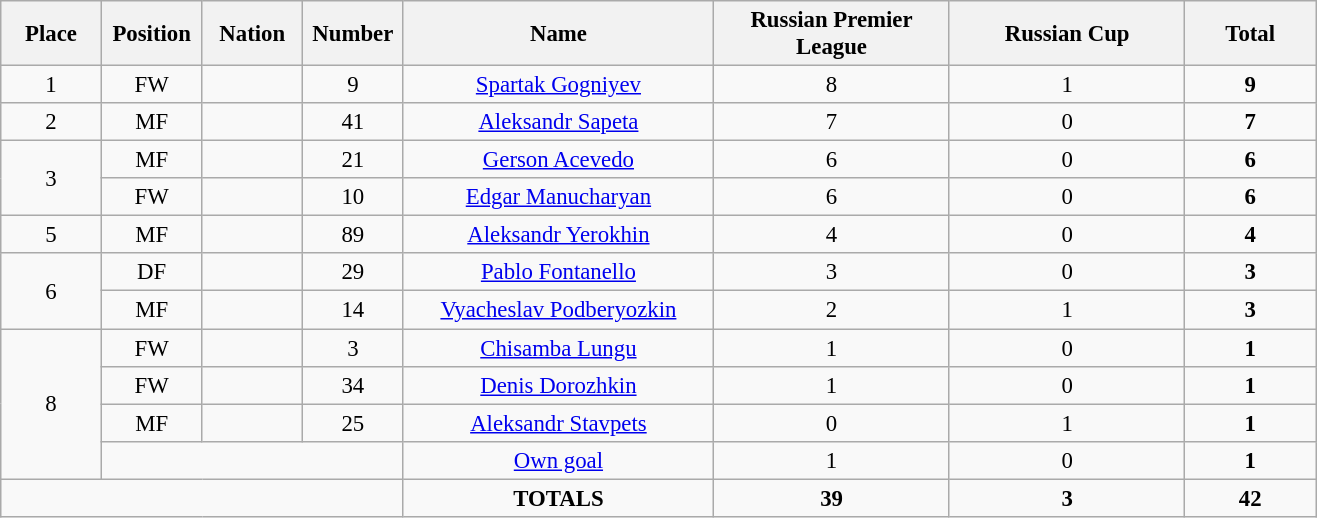<table class="wikitable" style="font-size: 95%; text-align: center;">
<tr>
<th width=60>Place</th>
<th width=60>Position</th>
<th width=60>Nation</th>
<th width=60>Number</th>
<th width=200>Name</th>
<th width=150>Russian Premier League</th>
<th width=150>Russian Cup</th>
<th width=80><strong>Total</strong></th>
</tr>
<tr>
<td>1</td>
<td>FW</td>
<td></td>
<td>9</td>
<td><a href='#'>Spartak Gogniyev</a></td>
<td>8</td>
<td>1</td>
<td><strong>9</strong></td>
</tr>
<tr>
<td>2</td>
<td>MF</td>
<td></td>
<td>41</td>
<td><a href='#'>Aleksandr Sapeta</a></td>
<td>7</td>
<td>0</td>
<td><strong>7</strong></td>
</tr>
<tr>
<td rowspan="2">3</td>
<td>MF</td>
<td></td>
<td>21</td>
<td><a href='#'>Gerson Acevedo</a></td>
<td>6</td>
<td>0</td>
<td><strong>6</strong></td>
</tr>
<tr>
<td>FW</td>
<td></td>
<td>10</td>
<td><a href='#'>Edgar Manucharyan</a></td>
<td>6</td>
<td>0</td>
<td><strong>6</strong></td>
</tr>
<tr>
<td>5</td>
<td>MF</td>
<td></td>
<td>89</td>
<td><a href='#'>Aleksandr Yerokhin</a></td>
<td>4</td>
<td>0</td>
<td><strong>4</strong></td>
</tr>
<tr>
<td rowspan="2">6</td>
<td>DF</td>
<td></td>
<td>29</td>
<td><a href='#'>Pablo Fontanello</a></td>
<td>3</td>
<td>0</td>
<td><strong>3</strong></td>
</tr>
<tr>
<td>MF</td>
<td></td>
<td>14</td>
<td><a href='#'>Vyacheslav Podberyozkin</a></td>
<td>2</td>
<td>1</td>
<td><strong>3</strong></td>
</tr>
<tr>
<td rowspan="4">8</td>
<td>FW</td>
<td></td>
<td>3</td>
<td><a href='#'>Chisamba Lungu</a></td>
<td>1</td>
<td>0</td>
<td><strong>1</strong></td>
</tr>
<tr>
<td>FW</td>
<td></td>
<td>34</td>
<td><a href='#'>Denis Dorozhkin</a></td>
<td>1</td>
<td>0</td>
<td><strong>1</strong></td>
</tr>
<tr>
<td>MF</td>
<td></td>
<td>25</td>
<td><a href='#'>Aleksandr Stavpets</a></td>
<td>0</td>
<td>1</td>
<td><strong>1</strong></td>
</tr>
<tr>
<td colspan="3"></td>
<td><a href='#'>Own goal</a></td>
<td>1</td>
<td>0</td>
<td><strong>1</strong></td>
</tr>
<tr>
<td colspan="4"></td>
<td><strong>TOTALS</strong></td>
<td><strong>39</strong></td>
<td><strong>3</strong></td>
<td><strong>42</strong></td>
</tr>
</table>
